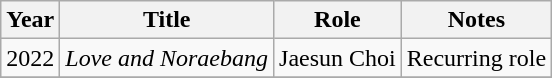<table class="wikitable sortable">
<tr>
<th>Year</th>
<th>Title</th>
<th>Role</th>
<th class="unsortable">Notes</th>
</tr>
<tr>
<td>2022</td>
<td><em>Love and Noraebang</em></td>
<td>Jaesun Choi</td>
<td>Recurring role</td>
</tr>
<tr>
</tr>
</table>
